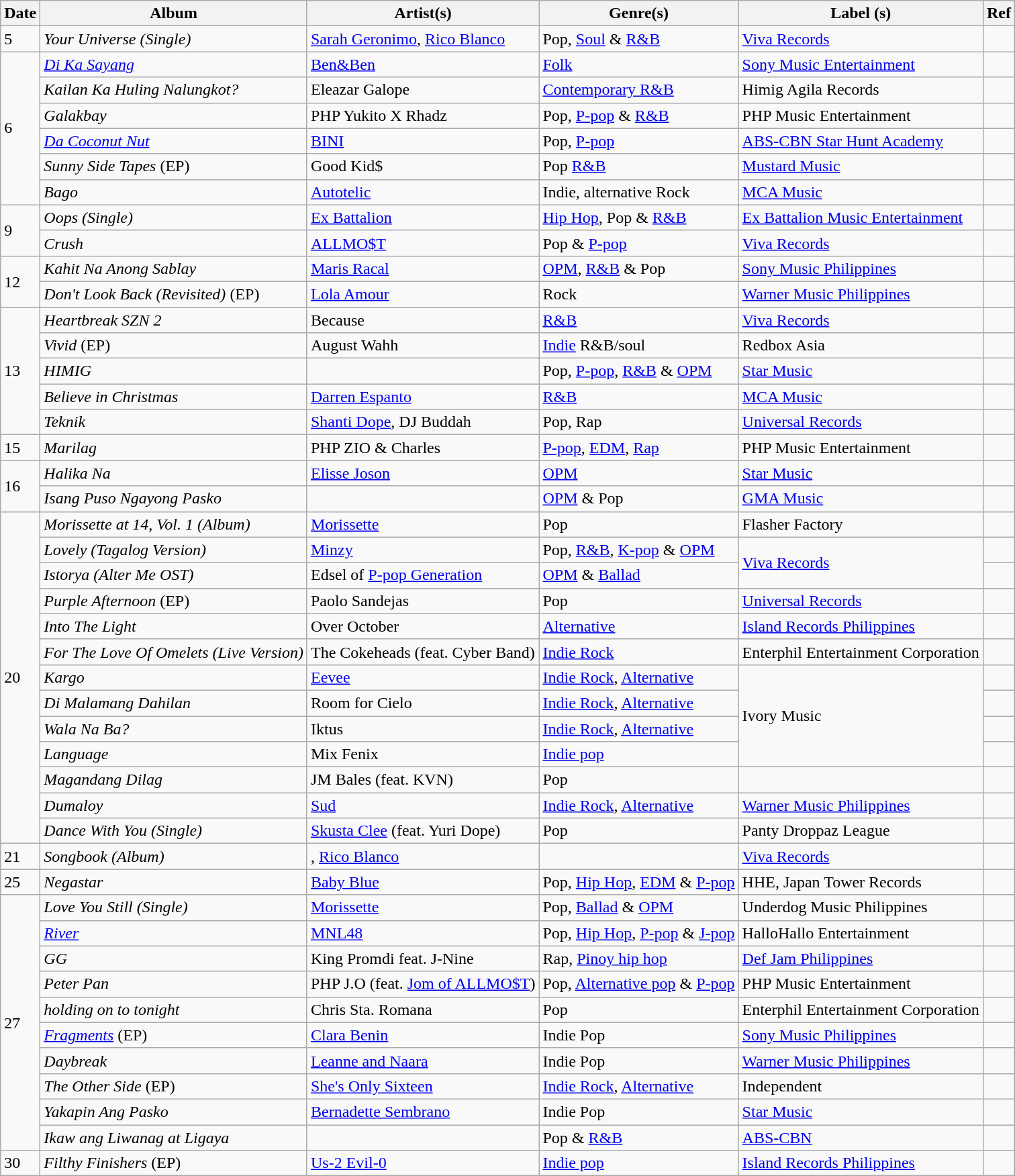<table class="wikitable">
<tr>
<th>Date</th>
<th>Album</th>
<th>Artist(s)</th>
<th>Genre(s)</th>
<th>Label (s)</th>
<th>Ref</th>
</tr>
<tr>
<td>5</td>
<td><em>Your Universe (Single)</em></td>
<td><a href='#'>Sarah Geronimo</a>, <a href='#'>Rico Blanco</a></td>
<td>Pop, <a href='#'>Soul</a> & <a href='#'>R&B</a></td>
<td><a href='#'>Viva Records</a></td>
<td></td>
</tr>
<tr>
<td rowspan=6>6</td>
<td><em><a href='#'>Di Ka Sayang</a></em></td>
<td><a href='#'>Ben&Ben</a></td>
<td><a href='#'>Folk</a></td>
<td><a href='#'>Sony Music Entertainment</a></td>
<td></td>
</tr>
<tr>
<td><em>Kailan Ka Huling Nalungkot?</em></td>
<td>Eleazar Galope</td>
<td><a href='#'>Contemporary R&B</a></td>
<td>Himig Agila Records</td>
<td></td>
</tr>
<tr>
<td><em>Galakbay</em></td>
<td>PHP Yukito X Rhadz</td>
<td>Pop, <a href='#'>P-pop</a> & <a href='#'>R&B</a></td>
<td>PHP Music Entertainment</td>
<td></td>
</tr>
<tr>
<td><em><a href='#'>Da Coconut Nut</a></em></td>
<td><a href='#'>BINI</a></td>
<td>Pop, <a href='#'>P-pop</a></td>
<td><a href='#'>ABS-CBN Star Hunt Academy</a></td>
<td></td>
</tr>
<tr>
<td><em>Sunny Side Tapes</em> (EP)</td>
<td>Good Kid$</td>
<td>Pop <a href='#'>R&B</a></td>
<td><a href='#'>Mustard Music</a></td>
<td></td>
</tr>
<tr>
<td><em>Bago</em></td>
<td><a href='#'>Autotelic</a></td>
<td>Indie, alternative Rock</td>
<td><a href='#'>MCA Music</a></td>
<td></td>
</tr>
<tr>
<td rowspan=2>9</td>
<td><em>Oops (Single)</em></td>
<td><a href='#'>Ex Battalion</a></td>
<td><a href='#'>Hip Hop</a>, Pop & <a href='#'>R&B</a></td>
<td><a href='#'>Ex Battalion Music Entertainment</a></td>
<td></td>
</tr>
<tr>
<td><em>Crush</em></td>
<td><a href='#'>ALLMO$T</a></td>
<td>Pop & <a href='#'>P-pop</a></td>
<td><a href='#'>Viva Records</a></td>
<td></td>
</tr>
<tr>
<td rowspan=2>12</td>
<td><em>Kahit Na Anong Sablay</em></td>
<td><a href='#'>Maris Racal</a></td>
<td><a href='#'>OPM</a>, <a href='#'>R&B</a> & Pop</td>
<td><a href='#'>Sony Music Philippines</a></td>
<td></td>
</tr>
<tr>
<td><em>Don't Look Back (Revisited)</em> (EP)</td>
<td><a href='#'>Lola Amour</a></td>
<td>Rock</td>
<td><a href='#'>Warner Music Philippines</a></td>
<td></td>
</tr>
<tr>
<td rowspan=5>13</td>
<td><em>Heartbreak SZN 2</em></td>
<td>Because</td>
<td><a href='#'>R&B</a></td>
<td><a href='#'>Viva Records</a></td>
<td></td>
</tr>
<tr>
<td><em>Vivid</em> (EP)</td>
<td>August Wahh</td>
<td><a href='#'>Indie</a> R&B/soul</td>
<td>Redbox Asia</td>
<td></td>
</tr>
<tr>
<td><em>HIMIG</em></td>
<td></td>
<td>Pop, <a href='#'>P-pop</a>, <a href='#'>R&B</a> & <a href='#'>OPM</a></td>
<td><a href='#'>Star Music</a></td>
<td></td>
</tr>
<tr>
<td><em>Believe in Christmas</em></td>
<td><a href='#'>Darren Espanto</a></td>
<td><a href='#'>R&B</a></td>
<td><a href='#'>MCA Music</a></td>
<td></td>
</tr>
<tr>
<td><em>Teknik</em></td>
<td><a href='#'>Shanti Dope</a>, DJ Buddah</td>
<td>Pop, Rap</td>
<td><a href='#'>Universal Records</a></td>
<td></td>
</tr>
<tr>
<td>15</td>
<td><em>Marilag</em></td>
<td>PHP ZIO & Charles</td>
<td><a href='#'>P-pop</a>, <a href='#'>EDM</a>, <a href='#'>Rap</a></td>
<td>PHP Music Entertainment</td>
<td></td>
</tr>
<tr>
<td rowspan=2>16</td>
<td><em>Halika Na</em></td>
<td><a href='#'>Elisse Joson</a></td>
<td><a href='#'>OPM</a></td>
<td><a href='#'>Star Music</a></td>
<td></td>
</tr>
<tr>
<td><em>Isang Puso Ngayong Pasko</em></td>
<td></td>
<td><a href='#'>OPM</a> & Pop</td>
<td><a href='#'>GMA Music</a></td>
<td></td>
</tr>
<tr>
<td rowspan=13>20</td>
<td><em>Morissette at 14, Vol. 1 (Album)</em></td>
<td><a href='#'>Morissette</a></td>
<td>Pop</td>
<td>Flasher Factory</td>
<td></td>
</tr>
<tr>
<td><em>Lovely (Tagalog Version)</em></td>
<td><a href='#'>Minzy</a></td>
<td>Pop, <a href='#'>R&B</a>, <a href='#'>K-pop</a> & <a href='#'>OPM</a></td>
<td rowspan=2><a href='#'>Viva Records</a></td>
<td></td>
</tr>
<tr>
<td><em>Istorya (Alter Me OST)</em></td>
<td>Edsel of <a href='#'>P-pop Generation</a></td>
<td><a href='#'>OPM</a> & <a href='#'>Ballad</a></td>
<td></td>
</tr>
<tr>
<td><em>Purple Afternoon</em> (EP)</td>
<td>Paolo Sandejas</td>
<td>Pop</td>
<td><a href='#'>Universal Records</a></td>
<td></td>
</tr>
<tr>
<td><em>Into The Light</em></td>
<td>Over October</td>
<td><a href='#'>Alternative</a></td>
<td><a href='#'>Island Records Philippines</a></td>
<td></td>
</tr>
<tr>
<td><em>For The Love Of Omelets (Live Version)</em></td>
<td>The Cokeheads (feat. Cyber Band)</td>
<td><a href='#'>Indie Rock</a></td>
<td>Enterphil Entertainment Corporation</td>
<td></td>
</tr>
<tr>
<td><em>Kargo</em></td>
<td><a href='#'>Eevee</a></td>
<td><a href='#'>Indie Rock</a>, <a href='#'>Alternative</a></td>
<td rowspan=4>Ivory Music</td>
<td></td>
</tr>
<tr>
<td><em>Di Malamang Dahilan</em></td>
<td>Room for Cielo</td>
<td><a href='#'>Indie Rock</a>, <a href='#'>Alternative</a></td>
<td></td>
</tr>
<tr>
<td><em>Wala Na Ba?</em></td>
<td>Iktus</td>
<td><a href='#'>Indie Rock</a>, <a href='#'>Alternative</a></td>
<td></td>
</tr>
<tr>
<td><em>Language</em></td>
<td>Mix Fenix</td>
<td><a href='#'>Indie pop</a></td>
<td></td>
</tr>
<tr>
<td><em>Magandang Dilag</em></td>
<td>JM Bales (feat. KVN)</td>
<td>Pop</td>
<td></td>
<td></td>
</tr>
<tr>
<td><em>Dumaloy</em></td>
<td><a href='#'>Sud</a></td>
<td><a href='#'>Indie Rock</a>, <a href='#'>Alternative</a></td>
<td><a href='#'>Warner Music Philippines</a></td>
<td></td>
</tr>
<tr>
<td><em>Dance With You (Single)</em></td>
<td><a href='#'>Skusta Clee</a> (feat. Yuri Dope)</td>
<td>Pop</td>
<td>Panty Droppaz League</td>
<td></td>
</tr>
<tr>
<td>21</td>
<td><em>Songbook (Album)</em></td>
<td>, <a href='#'>Rico Blanco</a></td>
<td><em></em></td>
<td><a href='#'>Viva Records</a></td>
<td></td>
</tr>
<tr>
<td>25</td>
<td><em>Negastar</em></td>
<td><a href='#'>Baby Blue</a></td>
<td>Pop, <a href='#'>Hip Hop</a>, <a href='#'>EDM</a> & <a href='#'>P-pop</a></td>
<td>HHE, Japan Tower Records</td>
<td></td>
</tr>
<tr>
<td rowspan=10>27</td>
<td><em>Love You Still (Single)</em></td>
<td><a href='#'>Morissette</a></td>
<td>Pop, <a href='#'>Ballad</a> & <a href='#'>OPM</a></td>
<td>Underdog Music Philippines</td>
<td></td>
</tr>
<tr>
<td><em><a href='#'>River</a></em></td>
<td><a href='#'>MNL48</a></td>
<td>Pop, <a href='#'>Hip Hop</a>, <a href='#'>P-pop</a> & <a href='#'>J-pop</a></td>
<td>HalloHallo Entertainment</td>
<td></td>
</tr>
<tr>
<td><em>GG</em></td>
<td>King Promdi feat. J-Nine</td>
<td>Rap, <a href='#'>Pinoy hip hop</a></td>
<td><a href='#'>Def Jam Philippines</a></td>
<td></td>
</tr>
<tr>
<td><em>Peter Pan</em></td>
<td>PHP J.O (feat. <a href='#'>Jom of ALLMO$T</a>)</td>
<td>Pop, <a href='#'>Alternative pop</a> & <a href='#'>P-pop</a></td>
<td>PHP Music Entertainment</td>
<td></td>
</tr>
<tr>
<td><em>holding on to tonight</em></td>
<td>Chris Sta. Romana</td>
<td>Pop</td>
<td>Enterphil Entertainment Corporation</td>
<td></td>
</tr>
<tr>
<td><em><a href='#'>Fragments</a></em> (EP)</td>
<td><a href='#'>Clara Benin</a></td>
<td>Indie Pop</td>
<td><a href='#'>Sony Music Philippines</a></td>
<td></td>
</tr>
<tr>
<td><em>Daybreak</em></td>
<td><a href='#'>Leanne and Naara</a></td>
<td>Indie Pop</td>
<td><a href='#'>Warner Music Philippines</a></td>
<td></td>
</tr>
<tr>
<td><em>The Other Side</em> (EP)</td>
<td><a href='#'>She's Only Sixteen</a></td>
<td><a href='#'>Indie Rock</a>, <a href='#'>Alternative</a></td>
<td>Independent</td>
<td></td>
</tr>
<tr>
<td><em>Yakapin Ang Pasko</em></td>
<td><a href='#'>Bernadette Sembrano</a></td>
<td>Indie Pop</td>
<td><a href='#'>Star Music</a></td>
<td></td>
</tr>
<tr>
<td><em>Ikaw ang Liwanag at Ligaya</em></td>
<td></td>
<td>Pop & <a href='#'>R&B</a></td>
<td><a href='#'>ABS-CBN</a></td>
<td></td>
</tr>
<tr>
<td>30</td>
<td><em>Filthy Finishers</em> (EP)</td>
<td><a href='#'>Us-2 Evil-0</a></td>
<td><a href='#'>Indie pop</a></td>
<td><a href='#'>Island Records Philippines</a></td>
<td></td>
</tr>
</table>
